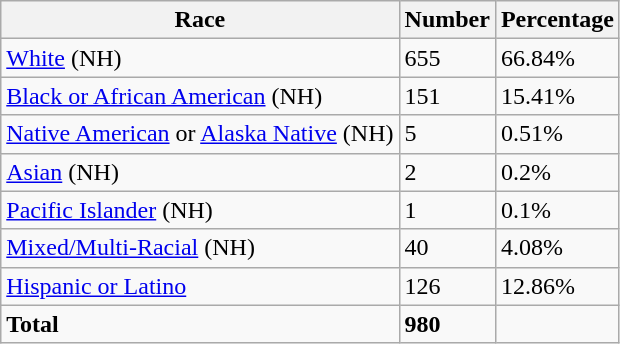<table class="wikitable">
<tr>
<th>Race</th>
<th>Number</th>
<th>Percentage</th>
</tr>
<tr>
<td><a href='#'>White</a> (NH)</td>
<td>655</td>
<td>66.84%</td>
</tr>
<tr>
<td><a href='#'>Black or African American</a> (NH)</td>
<td>151</td>
<td>15.41%</td>
</tr>
<tr>
<td><a href='#'>Native American</a> or <a href='#'>Alaska Native</a> (NH)</td>
<td>5</td>
<td>0.51%</td>
</tr>
<tr>
<td><a href='#'>Asian</a> (NH)</td>
<td>2</td>
<td>0.2%</td>
</tr>
<tr>
<td><a href='#'>Pacific Islander</a> (NH)</td>
<td>1</td>
<td>0.1%</td>
</tr>
<tr>
<td><a href='#'>Mixed/Multi-Racial</a> (NH)</td>
<td>40</td>
<td>4.08%</td>
</tr>
<tr>
<td><a href='#'>Hispanic or Latino</a></td>
<td>126</td>
<td>12.86%</td>
</tr>
<tr>
<td><strong>Total</strong></td>
<td><strong>980</strong></td>
<td></td>
</tr>
</table>
